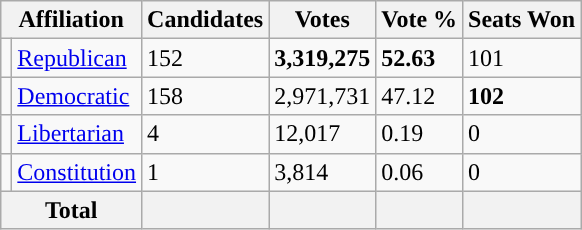<table class="wikitable">
<tr>
<th colspan="2">Affiliation</th>
<th>Candidates</th>
<th>Votes</th>
<th>Vote %</th>
<th>Seats Won</th>
</tr>
<tr>
<td style="background-color:"></td>
<td><a href='#'>Republican</a></td>
<td>152</td>
<td><strong>3,319,275</strong></td>
<td><strong>52.63</strong></td>
<td>101</td>
</tr>
<tr>
<td style="background-color:"></td>
<td><a href='#'>Democratic</a></td>
<td>158</td>
<td>2,971,731</td>
<td>47.12</td>
<td><strong>102</strong></td>
</tr>
<tr>
<td style="background-color:"></td>
<td><a href='#'>Libertarian</a></td>
<td>4</td>
<td>12,017</td>
<td>0.19</td>
<td>0</td>
</tr>
<tr>
<td style="background-color:"></td>
<td><a href='#'>Constitution</a></td>
<td>1</td>
<td>3,814</td>
<td>0.06</td>
<td>0</td>
</tr>
<tr>
<th colspan="2">Total</th>
<th></th>
<th></th>
<th></th>
<th></th>
</tr>
</table>
